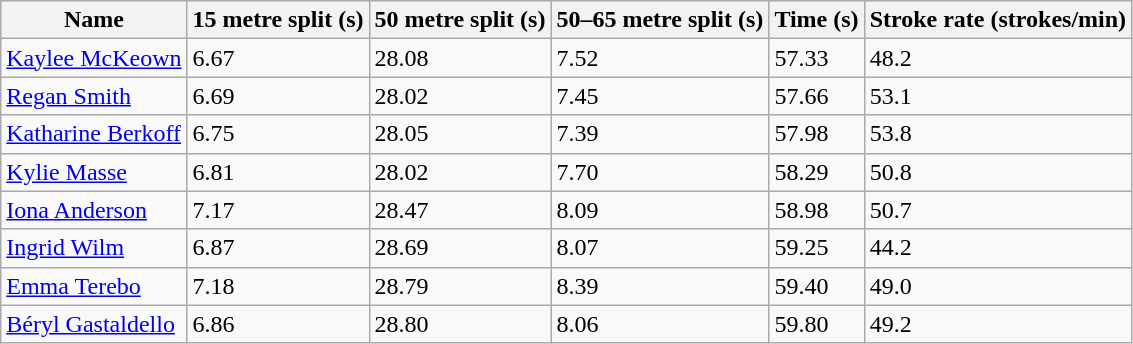<table class="wikitable sortable mw-collapsible">
<tr>
<th scope="col">Name</th>
<th scope="col">15 metre split (s)</th>
<th scope="col">50 metre split (s)</th>
<th scope="col">50–65 metre split (s)</th>
<th scope="col">Time (s)</th>
<th scope="col">Stroke rate (strokes/min)</th>
</tr>
<tr>
<td><a href='#'>Kaylee McKeown</a></td>
<td>6.67</td>
<td>28.08</td>
<td>7.52</td>
<td>57.33</td>
<td>48.2</td>
</tr>
<tr>
<td><a href='#'>Regan Smith</a></td>
<td>6.69</td>
<td>28.02</td>
<td>7.45</td>
<td>57.66</td>
<td>53.1</td>
</tr>
<tr>
<td><a href='#'>Katharine Berkoff</a></td>
<td>6.75</td>
<td>28.05</td>
<td>7.39</td>
<td>57.98</td>
<td>53.8</td>
</tr>
<tr>
<td><a href='#'>Kylie Masse</a></td>
<td>6.81</td>
<td>28.02</td>
<td>7.70</td>
<td>58.29</td>
<td>50.8</td>
</tr>
<tr>
<td><a href='#'>Iona Anderson</a></td>
<td>7.17</td>
<td>28.47</td>
<td>8.09</td>
<td>58.98</td>
<td>50.7</td>
</tr>
<tr>
<td><a href='#'>Ingrid Wilm</a></td>
<td>6.87</td>
<td>28.69</td>
<td>8.07</td>
<td>59.25</td>
<td>44.2</td>
</tr>
<tr>
<td><a href='#'>Emma Terebo</a></td>
<td>7.18</td>
<td>28.79</td>
<td>8.39</td>
<td>59.40</td>
<td>49.0</td>
</tr>
<tr>
<td><a href='#'>Béryl Gastaldello</a></td>
<td>6.86</td>
<td>28.80</td>
<td>8.06</td>
<td>59.80</td>
<td>49.2</td>
</tr>
</table>
